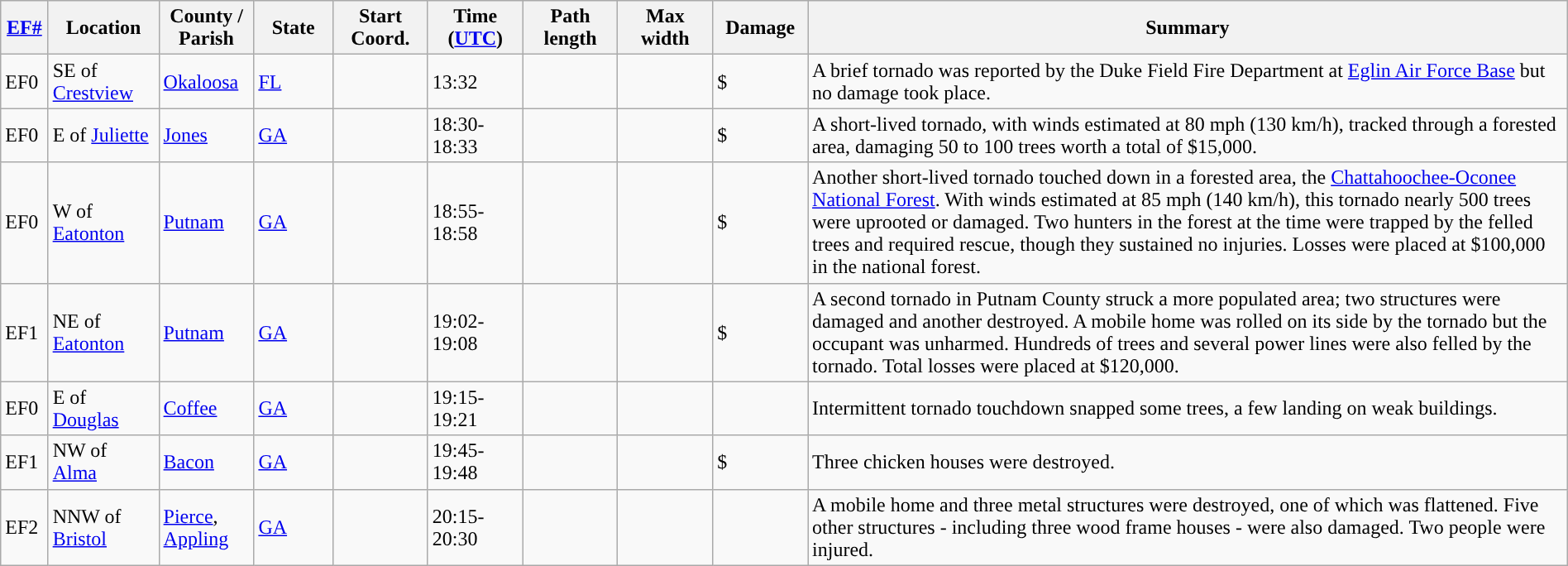<table class="wikitable sortable" style="width:100%;">
<tr>
<th scope="col"  style="width:3%; text-align:center;"><a href='#'>EF#</a></th>
<th scope="col"  style="width:7%; text-align:center;" class="unsortable">Location</th>
<th scope="col"  style="width:6%; text-align:center;" class="unsortable">County / Parish</th>
<th scope="col"  style="width:5%; text-align:center;">State</th>
<th scope="col"  style="width:6%; text-align:center;">Start Coord.</th>
<th scope="col"  style="width:6%; text-align:center;">Time (<a href='#'>UTC</a>)</th>
<th scope="col"  style="width:6%; text-align:center;">Path length</th>
<th scope="col"  style="width:6%; text-align:center;">Max width</th>
<th scope="col"  style="width:6%; text-align:center;">Damage</th>
<th scope="col" class="unsortable" style="width:48%; text-align:center;">Summary</th>
</tr>
<tr>
<td>EF0</td>
<td>SE of <a href='#'>Crestview</a></td>
<td><a href='#'>Okaloosa</a></td>
<td><a href='#'>FL</a></td>
<td></td>
<td>13:32</td>
<td></td>
<td></td>
<td>$</td>
<td>A brief tornado was reported by the Duke Field Fire Department at <a href='#'>Eglin Air Force Base</a> but no damage took place.</td>
</tr>
<tr>
<td>EF0</td>
<td>E of <a href='#'>Juliette</a></td>
<td><a href='#'>Jones</a></td>
<td><a href='#'>GA</a></td>
<td></td>
<td>18:30-18:33</td>
<td></td>
<td></td>
<td>$</td>
<td>A short-lived tornado, with winds estimated at 80 mph (130 km/h), tracked through a forested area, damaging 50 to 100 trees worth a total of $15,000.</td>
</tr>
<tr>
<td>EF0</td>
<td>W of <a href='#'>Eatonton</a></td>
<td><a href='#'>Putnam</a></td>
<td><a href='#'>GA</a></td>
<td></td>
<td>18:55-18:58</td>
<td></td>
<td></td>
<td>$</td>
<td>Another short-lived tornado touched down in a forested area, the <a href='#'>Chattahoochee-Oconee National Forest</a>. With winds estimated at 85 mph (140 km/h), this tornado nearly 500 trees were uprooted or damaged. Two hunters in the forest at the time were trapped by the felled trees and required rescue, though they sustained no injuries. Losses were placed at $100,000 in the national forest.</td>
</tr>
<tr>
<td>EF1</td>
<td>NE of <a href='#'>Eatonton</a></td>
<td><a href='#'>Putnam</a></td>
<td><a href='#'>GA</a></td>
<td></td>
<td>19:02-19:08</td>
<td></td>
<td></td>
<td>$</td>
<td>A second tornado in Putnam County struck a more populated area; two structures were damaged and another destroyed. A mobile home was rolled on its side by the tornado but the occupant was unharmed. Hundreds of trees and several power lines were also felled by the tornado. Total losses were placed at $120,000.</td>
</tr>
<tr>
<td>EF0</td>
<td>E of <a href='#'>Douglas</a></td>
<td><a href='#'>Coffee</a></td>
<td><a href='#'>GA</a></td>
<td></td>
<td>19:15-19:21</td>
<td></td>
<td></td>
<td></td>
<td>Intermittent tornado touchdown snapped some trees, a few landing on weak buildings.</td>
</tr>
<tr>
<td>EF1</td>
<td>NW of <a href='#'>Alma</a></td>
<td><a href='#'>Bacon</a></td>
<td><a href='#'>GA</a></td>
<td></td>
<td>19:45-19:48</td>
<td></td>
<td></td>
<td>$</td>
<td>Three chicken houses were destroyed.</td>
</tr>
<tr>
<td>EF2</td>
<td>NNW of <a href='#'>Bristol</a></td>
<td><a href='#'>Pierce</a>, <a href='#'>Appling</a></td>
<td><a href='#'>GA</a></td>
<td></td>
<td>20:15-20:30</td>
<td></td>
<td></td>
<td></td>
<td>A mobile home and three metal structures were destroyed, one of which was flattened. Five other structures - including three wood frame houses - were also damaged. Two people were injured.</td>
</tr>
</table>
